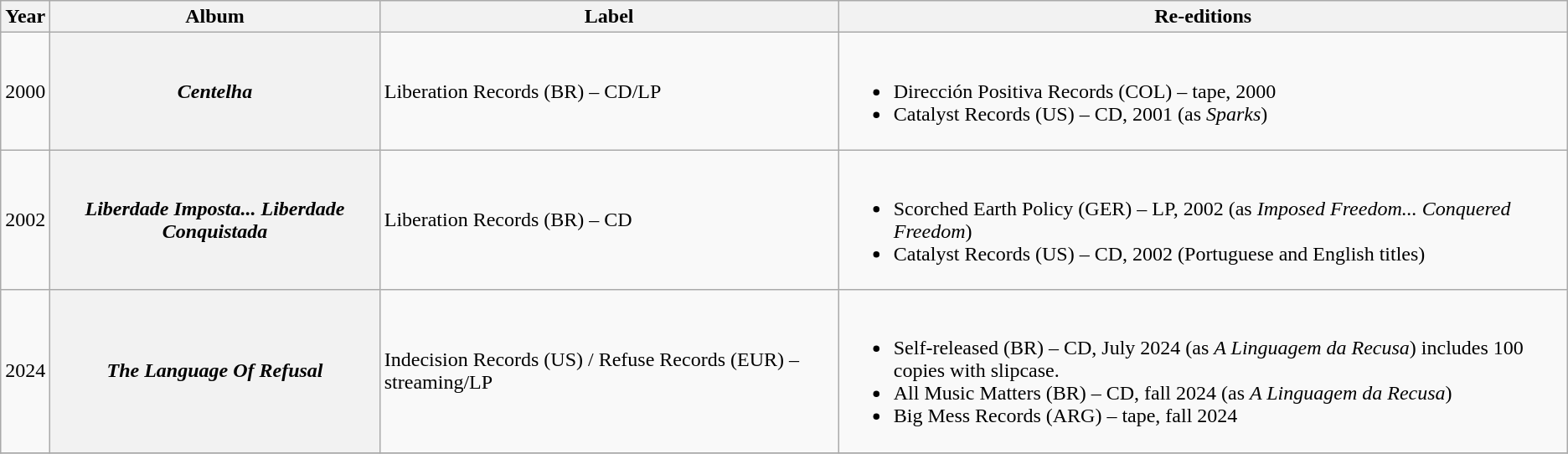<table class="wikitable plainrowheaders">
<tr>
<th>Year</th>
<th>Album</th>
<th>Label</th>
<th>Re-editions</th>
</tr>
<tr>
<td>2000</td>
<th scope="row"><em>Centelha</em></th>
<td>Liberation Records (BR) – CD/LP</td>
<td><br><ul><li>Dirección Positiva Records (COL) – tape, 2000</li><li>Catalyst Records (US) – CD, 2001 (as <em>Sparks</em>)</li></ul></td>
</tr>
<tr>
<td>2002</td>
<th scope="row"><em>Liberdade Imposta... Liberdade Conquistada</em></th>
<td>Liberation Records (BR) – CD</td>
<td><br><ul><li>Scorched Earth Policy (GER) – LP, 2002 (as <em>Imposed Freedom... Conquered Freedom</em>)</li><li>Catalyst Records (US) – CD, 2002 (Portuguese and English titles)</li></ul></td>
</tr>
<tr>
<td>2024</td>
<th scope="row"><em>The Language Of Refusal</em></th>
<td>Indecision Records (US) / Refuse Records (EUR) – streaming/LP</td>
<td><br><ul><li>Self-released (BR) – CD, July 2024 (as <em>A Linguagem da Recusa</em>) includes 100 copies with slipcase.</li><li>All Music Matters (BR) – CD, fall 2024 (as <em>A Linguagem da Recusa</em>)</li><li>Big Mess Records (ARG) – tape, fall 2024</li></ul></td>
</tr>
<tr>
</tr>
</table>
